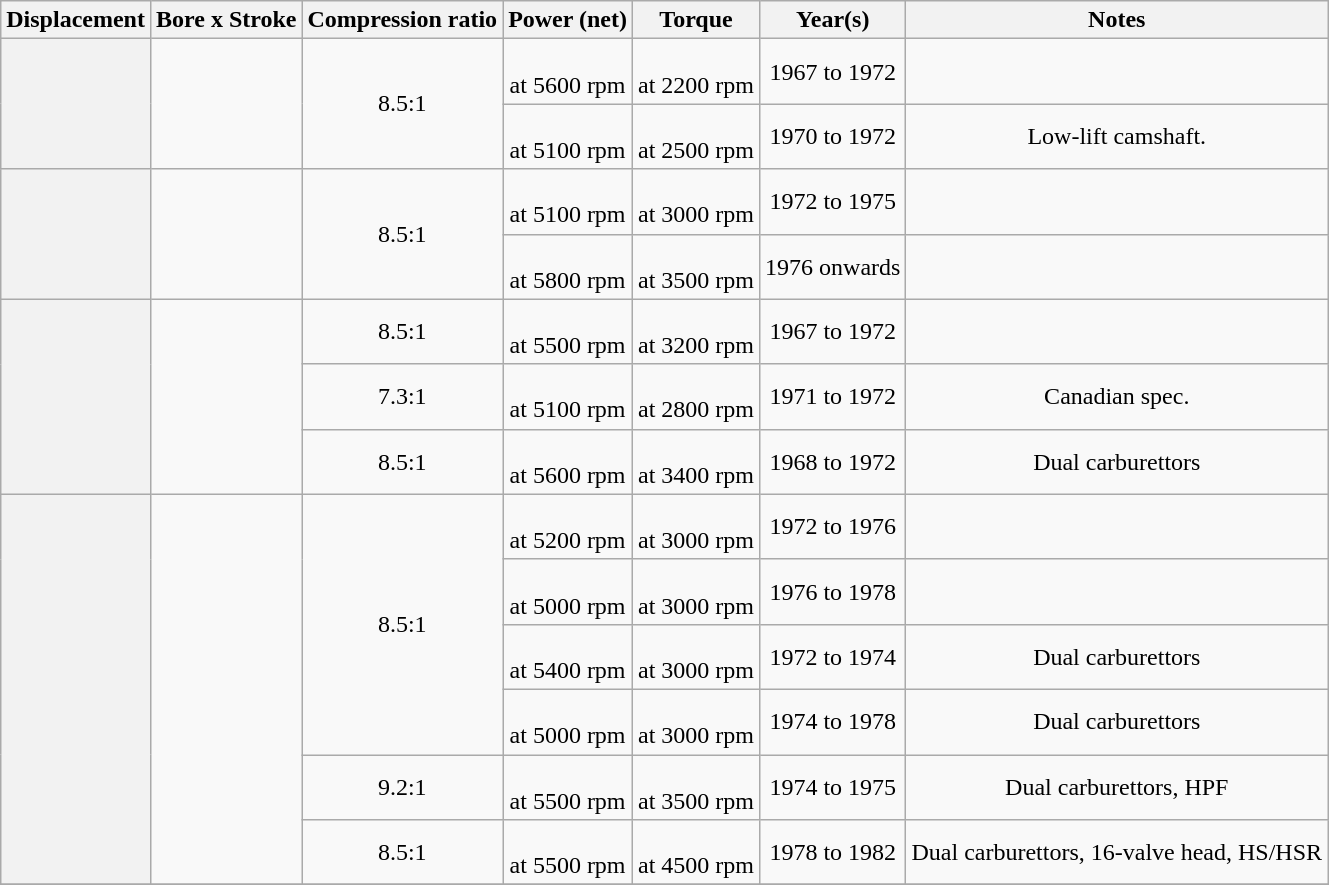<table class="wikitable"  style="align:center; text-align:center">
<tr>
<th>Displacement</th>
<th>Bore x Stroke</th>
<th>Compression ratio</th>
<th>Power (net)</th>
<th>Torque</th>
<th>Year(s)</th>
<th>Notes</th>
</tr>
<tr>
<th " rowspan="2"></th>
<td " rowspan="2"></td>
<td " rowspan="2">8.5:1</td>
<td><br>at 5600 rpm</td>
<td><br>at 2200 rpm</td>
<td>1967 to 1972</td>
<td></td>
</tr>
<tr>
<td><br>at 5100 rpm</td>
<td><br>at 2500 rpm</td>
<td>1970 to 1972</td>
<td>Low-lift camshaft.</td>
</tr>
<tr>
<th " rowspan="2"></th>
<td " rowspan="2"></td>
<td " rowspan="2">8.5:1</td>
<td><br>at 5100 rpm</td>
<td><br>at 3000 rpm</td>
<td>1972 to 1975</td>
<td></td>
</tr>
<tr>
<td><br>at 5800 rpm</td>
<td><br>at 3500 rpm</td>
<td>1976 onwards</td>
<td></td>
</tr>
<tr>
<th " rowspan="3"></th>
<td " rowspan="3"></td>
<td>8.5:1</td>
<td><br>at 5500 rpm</td>
<td><br>at 3200 rpm</td>
<td>1967 to 1972</td>
<td></td>
</tr>
<tr>
<td>7.3:1</td>
<td><br>at 5100 rpm</td>
<td><br>at 2800 rpm</td>
<td>1971 to 1972</td>
<td>Canadian spec.</td>
</tr>
<tr>
<td>8.5:1</td>
<td><br>at 5600 rpm</td>
<td><br>at 3400 rpm</td>
<td>1968 to 1972</td>
<td>Dual carburettors</td>
</tr>
<tr>
<th " rowspan="6"></th>
<td " rowspan="6"></td>
<td " rowspan="4">8.5:1</td>
<td><br>at 5200 rpm</td>
<td><br>at 3000 rpm</td>
<td>1972 to 1976</td>
<td></td>
</tr>
<tr>
<td><br>at 5000 rpm</td>
<td><br>at 3000 rpm</td>
<td>1976 to 1978</td>
<td></td>
</tr>
<tr>
<td><br>at 5400 rpm</td>
<td><br>at 3000 rpm</td>
<td>1972 to 1974</td>
<td>Dual carburettors</td>
</tr>
<tr>
<td><br>at 5000 rpm</td>
<td><br>at 3000 rpm</td>
<td>1974 to 1978</td>
<td>Dual carburettors</td>
</tr>
<tr>
<td>9.2:1</td>
<td><br>at 5500 rpm</td>
<td><br>at 3500 rpm</td>
<td>1974 to 1975</td>
<td>Dual carburettors, HPF</td>
</tr>
<tr>
<td>8.5:1</td>
<td><br>at 5500 rpm</td>
<td><br>at 4500 rpm</td>
<td>1978 to 1982</td>
<td>Dual carburettors, 16-valve head, HS/HSR</td>
</tr>
<tr>
</tr>
</table>
